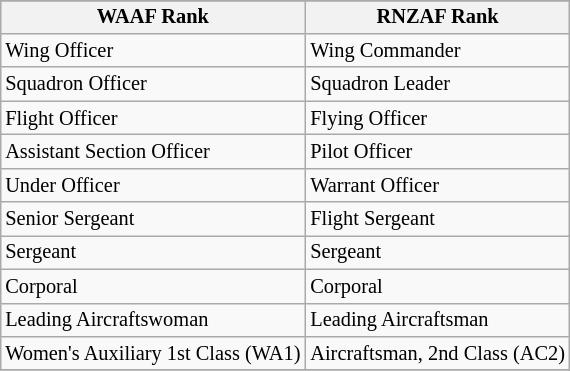<table class="wikitable" style="float:right; margin: 1em; font-size:85%">
<tr>
</tr>
<tr>
<th>WAAF Rank</th>
<th>RNZAF Rank</th>
</tr>
<tr>
<td>Wing Officer</td>
<td>Wing Commander</td>
</tr>
<tr>
<td>Squadron Officer</td>
<td>Squadron Leader</td>
</tr>
<tr>
<td>Flight Officer</td>
<td>Flying Officer</td>
</tr>
<tr>
<td>Assistant Section Officer</td>
<td>Pilot Officer</td>
</tr>
<tr>
<td>Under Officer</td>
<td>Warrant Officer</td>
</tr>
<tr>
<td>Senior Sergeant</td>
<td>Flight Sergeant</td>
</tr>
<tr>
<td>Sergeant</td>
<td>Sergeant</td>
</tr>
<tr>
<td>Corporal</td>
<td>Corporal</td>
</tr>
<tr>
<td>Leading Aircraftswoman</td>
<td>Leading Aircraftsman</td>
</tr>
<tr>
<td>Women's Auxiliary 1st Class (WA1)</td>
<td>Aircraftsman, 2nd Class (AC2)</td>
</tr>
<tr>
</tr>
</table>
